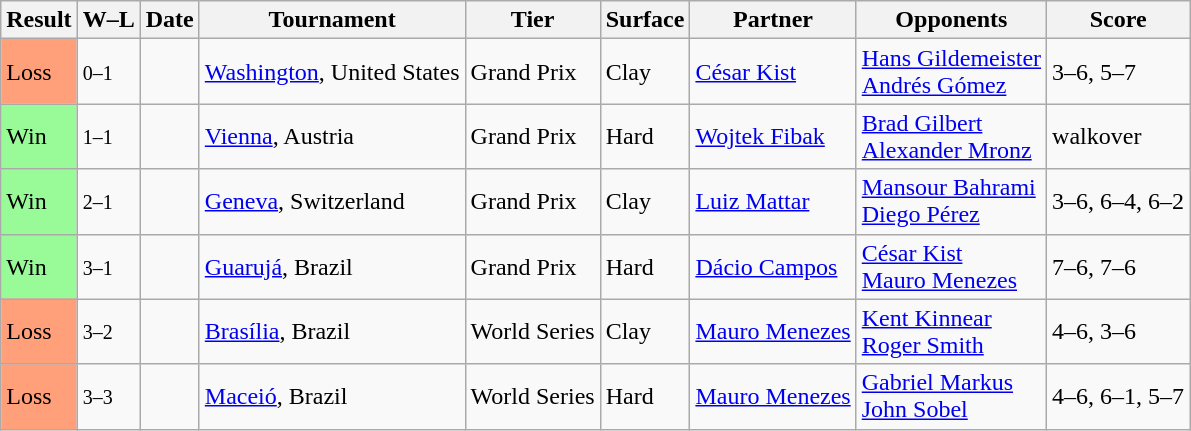<table class="sortable wikitable">
<tr>
<th>Result</th>
<th class="unsortable">W–L</th>
<th>Date</th>
<th>Tournament</th>
<th>Tier</th>
<th>Surface</th>
<th>Partner</th>
<th>Opponents</th>
<th class="unsortable">Score</th>
</tr>
<tr>
<td style="background:#ffa07a;">Loss</td>
<td><small>0–1</small></td>
<td><a href='#'></a></td>
<td><a href='#'>Washington</a>, United States</td>
<td>Grand Prix</td>
<td>Clay</td>
<td> <a href='#'>César Kist</a></td>
<td> <a href='#'>Hans Gildemeister</a> <br>  <a href='#'>Andrés Gómez</a></td>
<td>3–6, 5–7</td>
</tr>
<tr>
<td style="background:#98fb98;">Win</td>
<td><small>1–1</small></td>
<td><a href='#'></a></td>
<td><a href='#'>Vienna</a>, Austria</td>
<td>Grand Prix</td>
<td>Hard</td>
<td> <a href='#'>Wojtek Fibak</a></td>
<td> <a href='#'>Brad Gilbert</a> <br>  <a href='#'>Alexander Mronz</a></td>
<td>walkover</td>
</tr>
<tr>
<td style="background:#98fb98;">Win</td>
<td><small>2–1</small></td>
<td><a href='#'></a></td>
<td><a href='#'>Geneva</a>, Switzerland</td>
<td>Grand Prix</td>
<td>Clay</td>
<td> <a href='#'>Luiz Mattar</a></td>
<td> <a href='#'>Mansour Bahrami</a> <br>  <a href='#'>Diego Pérez</a></td>
<td>3–6, 6–4, 6–2</td>
</tr>
<tr>
<td style="background:#98fb98;">Win</td>
<td><small>3–1</small></td>
<td><a href='#'></a></td>
<td><a href='#'>Guarujá</a>, Brazil</td>
<td>Grand Prix</td>
<td>Hard</td>
<td> <a href='#'>Dácio Campos</a></td>
<td> <a href='#'>César Kist</a> <br>  <a href='#'>Mauro Menezes</a></td>
<td>7–6, 7–6</td>
</tr>
<tr>
<td style="background:#ffa07a;">Loss</td>
<td><small>3–2</small></td>
<td><a href='#'></a></td>
<td><a href='#'>Brasília</a>, Brazil</td>
<td>World Series</td>
<td>Clay</td>
<td> <a href='#'>Mauro Menezes</a></td>
<td> <a href='#'>Kent Kinnear</a> <br>  <a href='#'>Roger Smith</a></td>
<td>4–6, 3–6</td>
</tr>
<tr>
<td style="background:#ffa07a;">Loss</td>
<td><small>3–3</small></td>
<td><a href='#'></a></td>
<td><a href='#'>Maceió</a>, Brazil</td>
<td>World Series</td>
<td>Hard</td>
<td> <a href='#'>Mauro Menezes</a></td>
<td> <a href='#'>Gabriel Markus</a> <br>  <a href='#'>John Sobel</a></td>
<td>4–6, 6–1, 5–7</td>
</tr>
</table>
